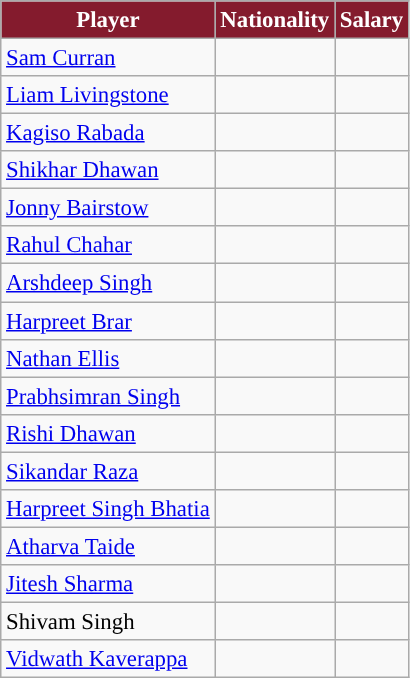<table class="wikitable" style="font-size:95%;">
<tr>
<th style="background: #841B2D;color:white">Player</th>
<th style="background: #841B2D;color:white">Nationality</th>
<th style="background: #841B2D;color:white">Salary</th>
</tr>
<tr>
<td><a href='#'>Sam Curran</a></td>
<td></td>
<td></td>
</tr>
<tr>
<td><a href='#'>Liam Livingstone</a></td>
<td></td>
<td></td>
</tr>
<tr>
<td><a href='#'>Kagiso Rabada</a></td>
<td></td>
<td></td>
</tr>
<tr>
<td><a href='#'>Shikhar Dhawan</a></td>
<td></td>
<td></td>
</tr>
<tr>
<td><a href='#'>Jonny Bairstow</a></td>
<td></td>
<td></td>
</tr>
<tr>
<td><a href='#'>Rahul Chahar</a></td>
<td></td>
<td></td>
</tr>
<tr>
<td><a href='#'>Arshdeep Singh</a></td>
<td></td>
<td></td>
</tr>
<tr>
<td><a href='#'>Harpreet Brar</a></td>
<td></td>
<td></td>
</tr>
<tr>
<td><a href='#'>Nathan Ellis</a></td>
<td></td>
<td></td>
</tr>
<tr>
<td><a href='#'>Prabhsimran Singh</a></td>
<td></td>
<td></td>
</tr>
<tr>
<td><a href='#'>Rishi Dhawan</a></td>
<td></td>
<td></td>
</tr>
<tr>
<td><a href='#'>Sikandar Raza</a></td>
<td></td>
<td></td>
</tr>
<tr>
<td><a href='#'>Harpreet Singh Bhatia</a></td>
<td></td>
<td></td>
</tr>
<tr>
<td><a href='#'>Atharva Taide</a></td>
<td></td>
<td></td>
</tr>
<tr>
<td><a href='#'>Jitesh Sharma</a></td>
<td></td>
<td></td>
</tr>
<tr>
<td>Shivam Singh</td>
<td></td>
<td></td>
</tr>
<tr>
<td><a href='#'>Vidwath Kaverappa</a></td>
<td></td>
<td></td>
</tr>
</table>
